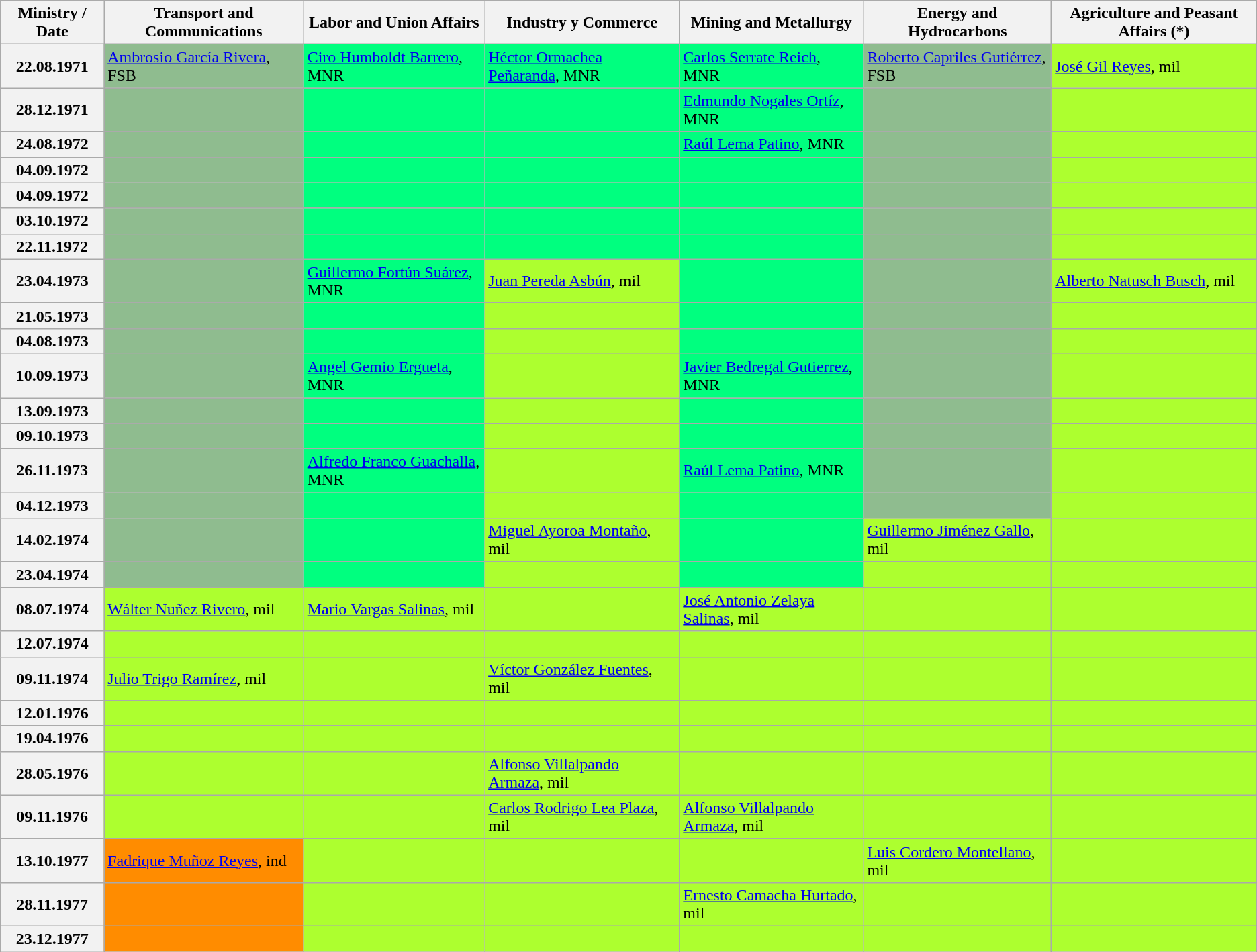<table class="wikitable">
<tr>
<th>Ministry / Date</th>
<th>Transport and Communications</th>
<th>Labor and Union Affairs</th>
<th>Industry y Commerce</th>
<th>Mining and Metallurgy</th>
<th>Energy and Hydrocarbons</th>
<th>Agriculture and Peasant Affairs (*)</th>
</tr>
<tr>
<th>22.08.1971</th>
<td style="background-color: #8FBC8F;"><a href='#'>Ambrosio García Rivera</a>, FSB</td>
<td style="background-color: #00FF7F;"><a href='#'>Ciro Humboldt Barrero</a>, MNR</td>
<td style="background-color: #00FF7F;"><a href='#'>Héctor Ormachea Peñaranda</a>, MNR</td>
<td style="background-color: #00FF7F;"><a href='#'>Carlos Serrate Reich</a>, MNR</td>
<td style="background-color: #8FBC8F;"><a href='#'>Roberto Capriles Gutiérrez</a>, FSB</td>
<td style="background-color: #ADFF2F;"><a href='#'>José Gil Reyes</a>, mil</td>
</tr>
<tr>
<th>28.12.1971</th>
<td style="background-color: #8FBC8F;"></td>
<td style="background-color: #00FF7F;"></td>
<td style="background-color: #00FF7F;"></td>
<td style="background-color: #00FF7F;"><a href='#'>Edmundo Nogales Ortíz</a>, MNR</td>
<td style="background-color: #8FBC8F;"></td>
<td style="background-color: #ADFF2F;"></td>
</tr>
<tr>
<th>24.08.1972</th>
<td style="background-color: #8FBC8F;"></td>
<td style="background-color: #00FF7F;"></td>
<td style="background-color: #00FF7F;"></td>
<td style="background-color: #00FF7F;"><a href='#'>Raúl Lema Patino</a>, MNR</td>
<td style="background-color: #8FBC8F;"></td>
<td style="background-color: #ADFF2F;"></td>
</tr>
<tr>
<th>04.09.1972</th>
<td style="background-color: #8FBC8F;"></td>
<td style="background-color: #00FF7F;"></td>
<td style="background-color: #00FF7F;"></td>
<td style="background-color: #00FF7F;"></td>
<td style="background-color: #8FBC8F;"></td>
<td style="background-color: #ADFF2F;"></td>
</tr>
<tr>
<th>04.09.1972</th>
<td style="background-color: #8FBC8F;"></td>
<td style="background-color: #00FF7F;"></td>
<td style="background-color: #00FF7F;"></td>
<td style="background-color: #00FF7F;"></td>
<td style="background-color: #8FBC8F;"></td>
<td style="background-color: #ADFF2F;"></td>
</tr>
<tr>
<th>03.10.1972</th>
<td style="background-color: #8FBC8F;"></td>
<td style="background-color: #00FF7F;"></td>
<td style="background-color: #00FF7F;"></td>
<td style="background-color: #00FF7F;"></td>
<td style="background-color: #8FBC8F;"></td>
<td style="background-color: #ADFF2F;"></td>
</tr>
<tr>
<th>22.11.1972</th>
<td style="background-color: #8FBC8F;"></td>
<td style="background-color: #00FF7F;"></td>
<td style="background-color: #00FF7F;"></td>
<td style="background-color: #00FF7F;"></td>
<td style="background-color: #8FBC8F;"></td>
<td style="background-color: #ADFF2F;"></td>
</tr>
<tr>
<th>23.04.1973</th>
<td style="background-color: #8FBC8F;"></td>
<td style="background-color: #00FF7F;"><a href='#'>Guillermo Fortún Suárez</a>, MNR</td>
<td style="background-color: #ADFF2F;"><a href='#'>Juan Pereda Asbún</a>, mil</td>
<td style="background-color: #00FF7F;"></td>
<td style="background-color: #8FBC8F;"></td>
<td style="background-color: #ADFF2F;"><a href='#'>Alberto Natusch Busch</a>, mil</td>
</tr>
<tr>
<th>21.05.1973</th>
<td style="background-color: #8FBC8F;"></td>
<td style="background-color: #00FF7F;"></td>
<td style="background-color: #ADFF2F;"></td>
<td style="background-color: #00FF7F;"></td>
<td style="background-color: #8FBC8F;"></td>
<td style="background-color: #ADFF2F;"></td>
</tr>
<tr>
<th>04.08.1973</th>
<td style="background-color: #8FBC8F;"></td>
<td style="background-color: #00FF7F;"></td>
<td style="background-color: #ADFF2F;"></td>
<td style="background-color: #00FF7F;"></td>
<td style="background-color: #8FBC8F;"></td>
<td style="background-color: #ADFF2F;"></td>
</tr>
<tr>
<th>10.09.1973</th>
<td style="background-color: #8FBC8F;"></td>
<td style="background-color: #00FF7F;"><a href='#'>Angel Gemio Ergueta</a>, MNR</td>
<td style="background-color: #ADFF2F;"></td>
<td style="background-color: #00FF7F;"><a href='#'>Javier Bedregal Gutierrez</a>, MNR</td>
<td style="background-color: #8FBC8F;"></td>
<td style="background-color: #ADFF2F;"></td>
</tr>
<tr>
<th>13.09.1973</th>
<td style="background-color: #8FBC8F;"></td>
<td style="background-color: #00FF7F;"></td>
<td style="background-color: #ADFF2F;"></td>
<td style="background-color: #00FF7F;"></td>
<td style="background-color: #8FBC8F;"></td>
<td style="background-color: #ADFF2F;"></td>
</tr>
<tr>
<th>09.10.1973</th>
<td style="background-color: #8FBC8F;"></td>
<td style="background-color: #00FF7F;"></td>
<td style="background-color: #ADFF2F;"></td>
<td style="background-color: #00FF7F;"></td>
<td style="background-color: #8FBC8F;"></td>
<td style="background-color: #ADFF2F;"></td>
</tr>
<tr>
<th>26.11.1973</th>
<td style="background-color: #8FBC8F;"></td>
<td style="background-color: #00FF7F;"><a href='#'>Alfredo Franco Guachalla</a>, MNR</td>
<td style="background-color: #ADFF2F;"></td>
<td style="background-color: #00FF7F;"><a href='#'>Raúl Lema Patino</a>, MNR</td>
<td style="background-color: #8FBC8F;"></td>
<td style="background-color: #ADFF2F;"></td>
</tr>
<tr>
<th>04.12.1973</th>
<td style="background-color: #8FBC8F;"></td>
<td style="background-color: #00FF7F;"></td>
<td style="background-color: #ADFF2F;"></td>
<td style="background-color: #00FF7F;"></td>
<td style="background-color: #8FBC8F;"></td>
<td style="background-color: #ADFF2F;"></td>
</tr>
<tr>
<th>14.02.1974</th>
<td style="background-color: #8FBC8F;"></td>
<td style="background-color: #00FF7F;"></td>
<td style="background-color: #ADFF2F;"><a href='#'>Miguel Ayoroa Montaño</a>, mil</td>
<td style="background-color: #00FF7F;"></td>
<td style="background-color: #ADFF2F;"><a href='#'>Guillermo Jiménez Gallo</a>, mil</td>
<td style="background-color: #ADFF2F;"></td>
</tr>
<tr>
<th>23.04.1974</th>
<td style="background-color: #8FBC8F;"></td>
<td style="background-color: #00FF7F;"></td>
<td style="background-color: #ADFF2F;"></td>
<td style="background-color: #00FF7F;"></td>
<td style="background-color: #ADFF2F;"></td>
<td style="background-color: #ADFF2F;"></td>
</tr>
<tr>
<th>08.07.1974</th>
<td style="background-color: #ADFF2F;"><a href='#'>Wálter Nuñez Rivero</a>, mil</td>
<td style="background-color: #ADFF2F;"><a href='#'>Mario Vargas Salinas</a>, mil</td>
<td style="background-color: #ADFF2F;"></td>
<td style="background-color: #ADFF2F;"><a href='#'>José Antonio Zelaya Salinas</a>, mil</td>
<td style="background-color: #ADFF2F;"></td>
<td style="background-color: #ADFF2F;"></td>
</tr>
<tr>
<th>12.07.1974</th>
<td style="background-color: #ADFF2F;"></td>
<td style="background-color: #ADFF2F;"></td>
<td style="background-color: #ADFF2F;"></td>
<td style="background-color: #ADFF2F;"></td>
<td style="background-color: #ADFF2F;"></td>
<td style="background-color: #ADFF2F;"></td>
</tr>
<tr>
<th>09.11.1974</th>
<td style="background-color: #ADFF2F;"><a href='#'>Julio Trigo Ramírez</a>, mil</td>
<td style="background-color: #ADFF2F;"></td>
<td style="background-color: #ADFF2F;"><a href='#'>Víctor González Fuentes</a>, mil</td>
<td style="background-color: #ADFF2F;"></td>
<td style="background-color: #ADFF2F;"></td>
<td style="background-color: #ADFF2F;"></td>
</tr>
<tr>
<th>12.01.1976</th>
<td style="background-color: #ADFF2F;"></td>
<td style="background-color: #ADFF2F;"></td>
<td style="background-color: #ADFF2F;"></td>
<td style="background-color: #ADFF2F;"></td>
<td style="background-color: #ADFF2F;"></td>
<td style="background-color: #ADFF2F;"></td>
</tr>
<tr>
<th>19.04.1976</th>
<td style="background-color: #ADFF2F;"></td>
<td style="background-color: #ADFF2F;"></td>
<td style="background-color: #ADFF2F;"></td>
<td style="background-color: #ADFF2F;"></td>
<td style="background-color: #ADFF2F;"></td>
<td style="background-color: #ADFF2F;"></td>
</tr>
<tr>
<th>28.05.1976</th>
<td style="background-color: #ADFF2F;"></td>
<td style="background-color: #ADFF2F;"></td>
<td style="background-color: #ADFF2F;"><a href='#'>Alfonso Villalpando Armaza</a>, mil</td>
<td style="background-color: #ADFF2F;"></td>
<td style="background-color: #ADFF2F;"></td>
<td style="background-color: #ADFF2F;"></td>
</tr>
<tr>
<th>09.11.1976</th>
<td style="background-color: #ADFF2F;"></td>
<td style="background-color: #ADFF2F;"></td>
<td style="background-color: #ADFF2F;"><a href='#'>Carlos Rodrigo Lea Plaza</a>, mil</td>
<td style="background-color: #ADFF2F;"><a href='#'>Alfonso Villalpando Armaza</a>, mil</td>
<td style="background-color: #ADFF2F;"></td>
<td style="background-color: #ADFF2F;"></td>
</tr>
<tr>
<th>13.10.1977</th>
<td style="background-color: #FF8C00;"><a href='#'>Fadrique Muñoz Reyes</a>, ind</td>
<td style="background-color: #ADFF2F;"></td>
<td style="background-color: #ADFF2F;"></td>
<td style="background-color: #ADFF2F;"></td>
<td style="background-color: #ADFF2F;"><a href='#'>Luis Cordero Montellano</a>, mil</td>
<td style="background-color: #ADFF2F;"></td>
</tr>
<tr>
<th>28.11.1977</th>
<td style="background-color: #FF8C00;"></td>
<td style="background-color: #ADFF2F;"></td>
<td style="background-color: #ADFF2F;"></td>
<td style="background-color: #ADFF2F;"><a href='#'>Ernesto Camacha Hurtado</a>, mil</td>
<td style="background-color: #ADFF2F;"></td>
<td style="background-color: #ADFF2F;"></td>
</tr>
<tr>
<th>23.12.1977</th>
<td style="background-color: #FF8C00;"></td>
<td style="background-color: #ADFF2F;"></td>
<td style="background-color: #ADFF2F;"></td>
<td style="background-color: #ADFF2F;"></td>
<td style="background-color: #ADFF2F;"></td>
<td style="background-color: #ADFF2F;"></td>
</tr>
</table>
